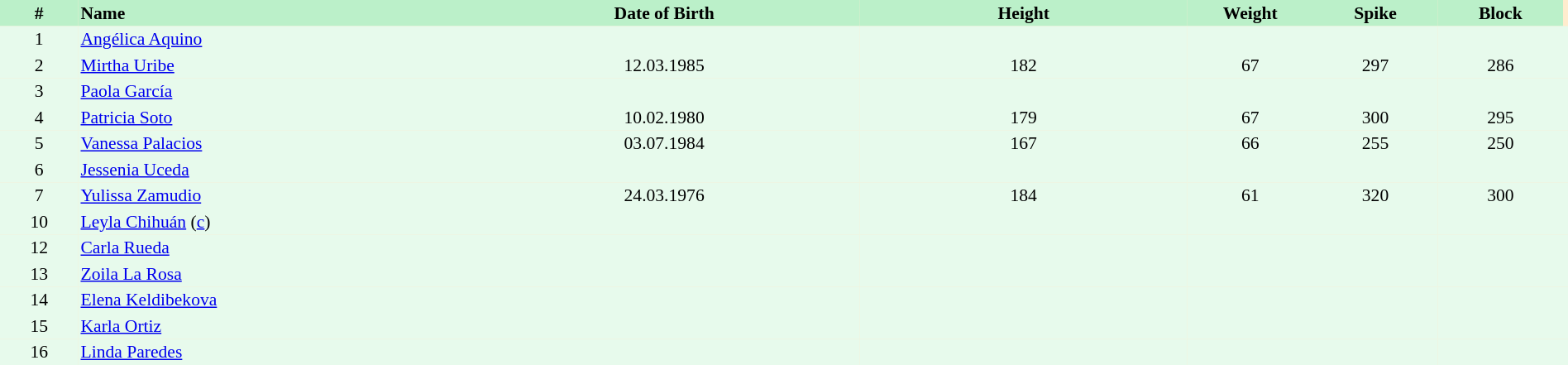<table border=0 cellpadding=2 cellspacing=0  |- bgcolor=#FFECCE style="text-align:center; font-size:90%;" width=100%>
<tr bgcolor=#BBF0C9>
<th width=5%>#</th>
<th width=25% align=left>Name</th>
<th width=25%>Date of Birth</th>
<th width=21%>Height</th>
<th width=8%>Weight</th>
<th width=8%>Spike</th>
<th width=8%>Block</th>
</tr>
<tr bgcolor=#E7FAEC>
<td>1</td>
<td align=left><a href='#'>Angélica Aquino</a></td>
<td></td>
<td></td>
<td></td>
<td></td>
<td></td>
<td></td>
</tr>
<tr bgcolor=#E7FAEC>
<td>2</td>
<td align=left><a href='#'>Mirtha Uribe</a></td>
<td>12.03.1985</td>
<td>182</td>
<td>67</td>
<td>297</td>
<td>286</td>
<td></td>
</tr>
<tr bgcolor=#E7FAEC>
<td>3</td>
<td align=left><a href='#'>Paola García</a></td>
<td></td>
<td></td>
<td></td>
<td></td>
<td></td>
<td></td>
</tr>
<tr bgcolor=#E7FAEC>
<td>4</td>
<td align=left><a href='#'>Patricia Soto</a></td>
<td>10.02.1980</td>
<td>179</td>
<td>67</td>
<td>300</td>
<td>295</td>
<td></td>
</tr>
<tr bgcolor=#E7FAEC>
<td>5</td>
<td align=left><a href='#'>Vanessa Palacios</a></td>
<td>03.07.1984</td>
<td>167</td>
<td>66</td>
<td>255</td>
<td>250</td>
<td></td>
</tr>
<tr bgcolor=#E7FAEC>
<td>6</td>
<td align=left><a href='#'>Jessenia Uceda</a></td>
<td></td>
<td></td>
<td></td>
<td></td>
<td></td>
<td></td>
</tr>
<tr bgcolor=#E7FAEC>
<td>7</td>
<td align=left><a href='#'>Yulissa Zamudio</a></td>
<td>24.03.1976</td>
<td>184</td>
<td>61</td>
<td>320</td>
<td>300</td>
<td></td>
</tr>
<tr bgcolor=#E7FAEC>
<td>10</td>
<td align=left><a href='#'>Leyla Chihuán</a> (<a href='#'>c</a>)</td>
<td></td>
<td></td>
<td></td>
<td></td>
<td></td>
<td></td>
</tr>
<tr bgcolor=#E7FAEC>
<td>12</td>
<td align=left><a href='#'>Carla Rueda</a></td>
<td></td>
<td></td>
<td></td>
<td></td>
<td></td>
<td></td>
</tr>
<tr bgcolor=#E7FAEC>
<td>13</td>
<td align=left><a href='#'>Zoila La Rosa</a></td>
<td></td>
<td></td>
<td></td>
<td></td>
<td></td>
<td></td>
</tr>
<tr bgcolor=#E7FAEC>
<td>14</td>
<td align=left><a href='#'>Elena Keldibekova</a></td>
<td></td>
<td></td>
<td></td>
<td></td>
<td></td>
<td></td>
</tr>
<tr bgcolor=#E7FAEC>
<td>15</td>
<td align=left><a href='#'>Karla Ortiz</a></td>
<td></td>
<td></td>
<td></td>
<td></td>
<td></td>
<td></td>
</tr>
<tr bgcolor=#E7FAEC>
<td>16</td>
<td align=left><a href='#'>Linda Paredes</a></td>
<td></td>
<td></td>
<td></td>
<td></td>
<td></td>
<td></td>
</tr>
</table>
